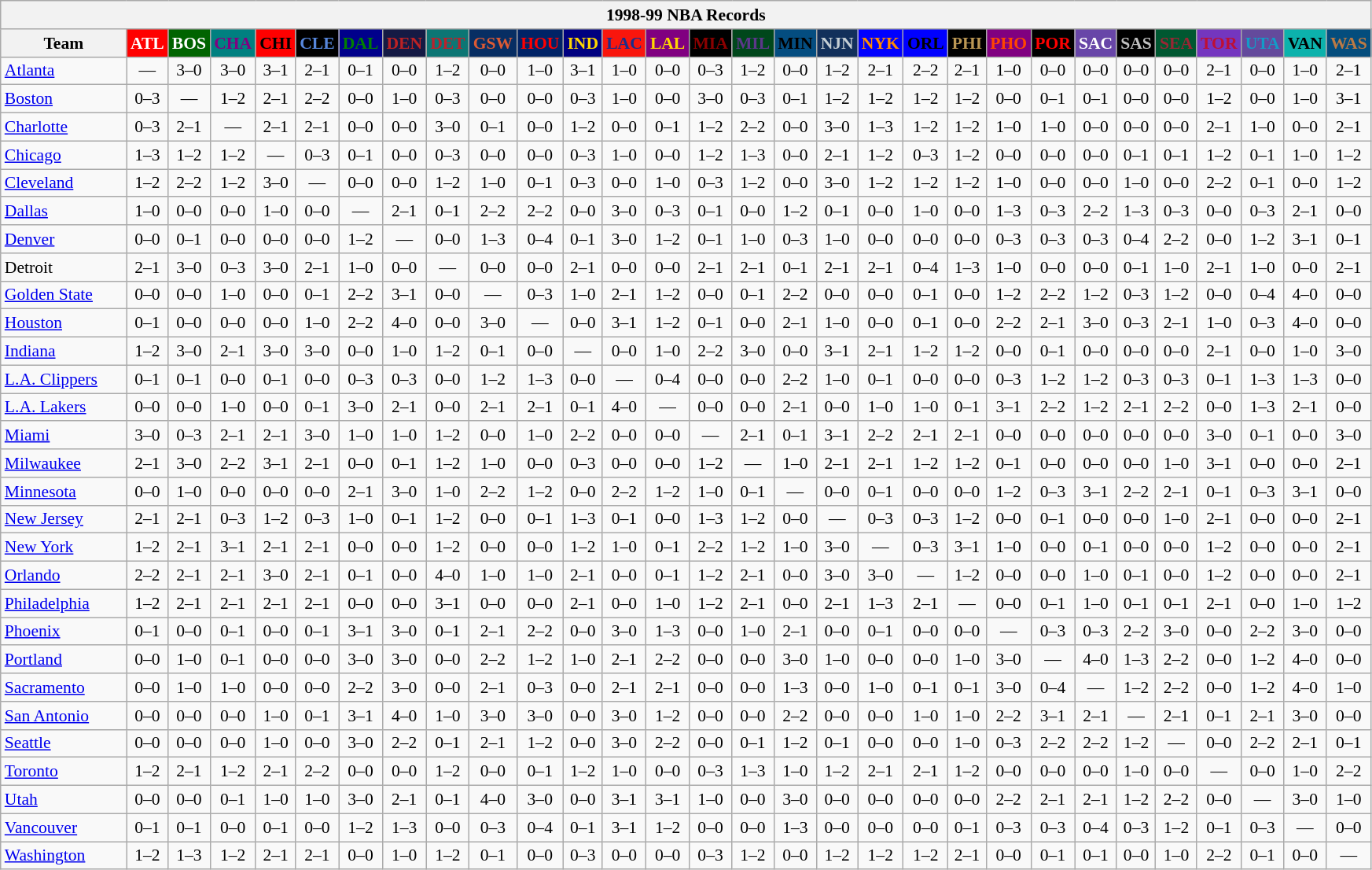<table class="wikitable" style="font-size:90%; text-align:center;">
<tr>
<th colspan=30>1998-99 NBA Records</th>
</tr>
<tr>
<th width=100>Team</th>
<th style="background:#FF0000;color:#FFFFFF;width=35">ATL</th>
<th style="background:#006400;color:#FFFFFF;width=35">BOS</th>
<th style="background:#008080;color:#800080;width=35">CHA</th>
<th style="background:#FF0000;color:#000000;width=35">CHI</th>
<th style="background:#000000;color:#5787DC;width=35">CLE</th>
<th style="background:#00008B;color:#008000;width=35">DAL</th>
<th style="background:#141A44;color:#BC2224;width=35">DEN</th>
<th style="background:#0C7674;color:#BB222C;width=35">DET</th>
<th style="background:#072E63;color:#DC5A34;width=35">GSW</th>
<th style="background:#002366;color:#FF0000;width=35">HOU</th>
<th style="background:#000080;color:#FFD700;width=35">IND</th>
<th style="background:#F9160D;color:#1A2E8B;width=35">LAC</th>
<th style="background:#800080;color:#FFD700;width=35">LAL</th>
<th style="background:#000000;color:#8B0000;width=35">MIA</th>
<th style="background:#00471B;color:#5C378A;width=35">MIL</th>
<th style="background:#044D80;color:#000000;width=35">MIN</th>
<th style="background:#12305B;color:#C4CED4;width=35">NJN</th>
<th style="background:#0000FF;color:#FF8C00;width=35">NYK</th>
<th style="background:#0000FF;color:#000000;width=35">ORL</th>
<th style="background:#000000;color:#BB9754;width=35">PHI</th>
<th style="background:#800080;color:#FF4500;width=35">PHO</th>
<th style="background:#000000;color:#FF0000;width=35">POR</th>
<th style="background:#6846A8;color:#FFFFFF;width=35">SAC</th>
<th style="background:#000000;color:#C0C0C0;width=35">SAS</th>
<th style="background:#005831;color:#992634;width=35">SEA</th>
<th style="background:#7436BF;color:#BE0F34;width=35">TOR</th>
<th style="background:#644A9C;color:#149BC7;width=35">UTA</th>
<th style="background:#0CB2AC;color:#000000;width=35">VAN</th>
<th style="background:#044D7D;color:#BC7A44;width=35">WAS</th>
</tr>
<tr>
<td style="text-align:left;"><a href='#'>Atlanta</a></td>
<td>—</td>
<td>3–0</td>
<td>3–0</td>
<td>3–1</td>
<td>2–1</td>
<td>0–1</td>
<td>0–0</td>
<td>1–2</td>
<td>0–0</td>
<td>1–0</td>
<td>3–1</td>
<td>1–0</td>
<td>0–0</td>
<td>0–3</td>
<td>1–2</td>
<td>0–0</td>
<td>1–2</td>
<td>2–1</td>
<td>2–2</td>
<td>2–1</td>
<td>1–0</td>
<td>0–0</td>
<td>0–0</td>
<td>0–0</td>
<td>0–0</td>
<td>2–1</td>
<td>0–0</td>
<td>1–0</td>
<td>2–1</td>
</tr>
<tr>
<td style="text-align:left;"><a href='#'>Boston</a></td>
<td>0–3</td>
<td>—</td>
<td>1–2</td>
<td>2–1</td>
<td>2–2</td>
<td>0–0</td>
<td>1–0</td>
<td>0–3</td>
<td>0–0</td>
<td>0–0</td>
<td>0–3</td>
<td>1–0</td>
<td>0–0</td>
<td>3–0</td>
<td>0–3</td>
<td>0–1</td>
<td>1–2</td>
<td>1–2</td>
<td>1–2</td>
<td>1–2</td>
<td>0–0</td>
<td>0–1</td>
<td>0–1</td>
<td>0–0</td>
<td>0–0</td>
<td>1–2</td>
<td>0–0</td>
<td>1–0</td>
<td>3–1</td>
</tr>
<tr>
<td style="text-align:left;"><a href='#'>Charlotte</a></td>
<td>0–3</td>
<td>2–1</td>
<td>—</td>
<td>2–1</td>
<td>2–1</td>
<td>0–0</td>
<td>0–0</td>
<td>3–0</td>
<td>0–1</td>
<td>0–0</td>
<td>1–2</td>
<td>0–0</td>
<td>0–1</td>
<td>1–2</td>
<td>2–2</td>
<td>0–0</td>
<td>3–0</td>
<td>1–3</td>
<td>1–2</td>
<td>1–2</td>
<td>1–0</td>
<td>1–0</td>
<td>0–0</td>
<td>0–0</td>
<td>0–0</td>
<td>2–1</td>
<td>1–0</td>
<td>0–0</td>
<td>2–1</td>
</tr>
<tr>
<td style="text-align:left;"><a href='#'>Chicago</a></td>
<td>1–3</td>
<td>1–2</td>
<td>1–2</td>
<td>—</td>
<td>0–3</td>
<td>0–1</td>
<td>0–0</td>
<td>0–3</td>
<td>0–0</td>
<td>0–0</td>
<td>0–3</td>
<td>1–0</td>
<td>0–0</td>
<td>1–2</td>
<td>1–3</td>
<td>0–0</td>
<td>2–1</td>
<td>1–2</td>
<td>0–3</td>
<td>1–2</td>
<td>0–0</td>
<td>0–0</td>
<td>0–0</td>
<td>0–1</td>
<td>0–1</td>
<td>1–2</td>
<td>0–1</td>
<td>1–0</td>
<td>1–2</td>
</tr>
<tr>
<td style="text-align:left;"><a href='#'>Cleveland</a></td>
<td>1–2</td>
<td>2–2</td>
<td>1–2</td>
<td>3–0</td>
<td>—</td>
<td>0–0</td>
<td>0–0</td>
<td>1–2</td>
<td>1–0</td>
<td>0–1</td>
<td>0–3</td>
<td>0–0</td>
<td>1–0</td>
<td>0–3</td>
<td>1–2</td>
<td>0–0</td>
<td>3–0</td>
<td>1–2</td>
<td>1–2</td>
<td>1–2</td>
<td>1–0</td>
<td>0–0</td>
<td>0–0</td>
<td>1–0</td>
<td>0–0</td>
<td>2–2</td>
<td>0–1</td>
<td>0–0</td>
<td>1–2</td>
</tr>
<tr>
<td style="text-align:left;"><a href='#'>Dallas</a></td>
<td>1–0</td>
<td>0–0</td>
<td>0–0</td>
<td>1–0</td>
<td>0–0</td>
<td>—</td>
<td>2–1</td>
<td>0–1</td>
<td>2–2</td>
<td>2–2</td>
<td>0–0</td>
<td>3–0</td>
<td>0–3</td>
<td>0–1</td>
<td>0–0</td>
<td>1–2</td>
<td>0–1</td>
<td>0–0</td>
<td>1–0</td>
<td>0–0</td>
<td>1–3</td>
<td>0–3</td>
<td>2–2</td>
<td>1–3</td>
<td>0–3</td>
<td>0–0</td>
<td>0–3</td>
<td>2–1</td>
<td>0–0</td>
</tr>
<tr>
<td style="text-align:left;"><a href='#'>Denver</a></td>
<td>0–0</td>
<td>0–1</td>
<td>0–0</td>
<td>0–0</td>
<td>0–0</td>
<td>1–2</td>
<td>—</td>
<td>0–0</td>
<td>1–3</td>
<td>0–4</td>
<td>0–1</td>
<td>3–0</td>
<td>1–2</td>
<td>0–1</td>
<td>1–0</td>
<td>0–3</td>
<td>1–0</td>
<td>0–0</td>
<td>0–0</td>
<td>0–0</td>
<td>0–3</td>
<td>0–3</td>
<td>0–3</td>
<td>0–4</td>
<td>2–2</td>
<td>0–0</td>
<td>1–2</td>
<td>3–1</td>
<td>0–1</td>
</tr>
<tr>
<td style="text-align:left;">Detroit</td>
<td>2–1</td>
<td>3–0</td>
<td>0–3</td>
<td>3–0</td>
<td>2–1</td>
<td>1–0</td>
<td>0–0</td>
<td>—</td>
<td>0–0</td>
<td>0–0</td>
<td>2–1</td>
<td>0–0</td>
<td>0–0</td>
<td>2–1</td>
<td>2–1</td>
<td>0–1</td>
<td>2–1</td>
<td>2–1</td>
<td>0–4</td>
<td>1–3</td>
<td>1–0</td>
<td>0–0</td>
<td>0–0</td>
<td>0–1</td>
<td>1–0</td>
<td>2–1</td>
<td>1–0</td>
<td>0–0</td>
<td>2–1</td>
</tr>
<tr>
<td style="text-align:left;"><a href='#'>Golden State</a></td>
<td>0–0</td>
<td>0–0</td>
<td>1–0</td>
<td>0–0</td>
<td>0–1</td>
<td>2–2</td>
<td>3–1</td>
<td>0–0</td>
<td>—</td>
<td>0–3</td>
<td>1–0</td>
<td>2–1</td>
<td>1–2</td>
<td>0–0</td>
<td>0–1</td>
<td>2–2</td>
<td>0–0</td>
<td>0–0</td>
<td>0–1</td>
<td>0–0</td>
<td>1–2</td>
<td>2–2</td>
<td>1–2</td>
<td>0–3</td>
<td>1–2</td>
<td>0–0</td>
<td>0–4</td>
<td>4–0</td>
<td>0–0</td>
</tr>
<tr>
<td style="text-align:left;"><a href='#'>Houston</a></td>
<td>0–1</td>
<td>0–0</td>
<td>0–0</td>
<td>0–0</td>
<td>1–0</td>
<td>2–2</td>
<td>4–0</td>
<td>0–0</td>
<td>3–0</td>
<td>—</td>
<td>0–0</td>
<td>3–1</td>
<td>1–2</td>
<td>0–1</td>
<td>0–0</td>
<td>2–1</td>
<td>1–0</td>
<td>0–0</td>
<td>0–1</td>
<td>0–0</td>
<td>2–2</td>
<td>2–1</td>
<td>3–0</td>
<td>0–3</td>
<td>2–1</td>
<td>1–0</td>
<td>0–3</td>
<td>4–0</td>
<td>0–0</td>
</tr>
<tr>
<td style="text-align:left;"><a href='#'>Indiana</a></td>
<td>1–2</td>
<td>3–0</td>
<td>2–1</td>
<td>3–0</td>
<td>3–0</td>
<td>0–0</td>
<td>1–0</td>
<td>1–2</td>
<td>0–1</td>
<td>0–0</td>
<td>—</td>
<td>0–0</td>
<td>1–0</td>
<td>2–2</td>
<td>3–0</td>
<td>0–0</td>
<td>3–1</td>
<td>2–1</td>
<td>1–2</td>
<td>1–2</td>
<td>0–0</td>
<td>0–1</td>
<td>0–0</td>
<td>0–0</td>
<td>0–0</td>
<td>2–1</td>
<td>0–0</td>
<td>1–0</td>
<td>3–0</td>
</tr>
<tr>
<td style="text-align:left;"><a href='#'>L.A. Clippers</a></td>
<td>0–1</td>
<td>0–1</td>
<td>0–0</td>
<td>0–1</td>
<td>0–0</td>
<td>0–3</td>
<td>0–3</td>
<td>0–0</td>
<td>1–2</td>
<td>1–3</td>
<td>0–0</td>
<td>—</td>
<td>0–4</td>
<td>0–0</td>
<td>0–0</td>
<td>2–2</td>
<td>1–0</td>
<td>0–1</td>
<td>0–0</td>
<td>0–0</td>
<td>0–3</td>
<td>1–2</td>
<td>1–2</td>
<td>0–3</td>
<td>0–3</td>
<td>0–1</td>
<td>1–3</td>
<td>1–3</td>
<td>0–0</td>
</tr>
<tr>
<td style="text-align:left;"><a href='#'>L.A. Lakers</a></td>
<td>0–0</td>
<td>0–0</td>
<td>1–0</td>
<td>0–0</td>
<td>0–1</td>
<td>3–0</td>
<td>2–1</td>
<td>0–0</td>
<td>2–1</td>
<td>2–1</td>
<td>0–1</td>
<td>4–0</td>
<td>—</td>
<td>0–0</td>
<td>0–0</td>
<td>2–1</td>
<td>0–0</td>
<td>1–0</td>
<td>1–0</td>
<td>0–1</td>
<td>3–1</td>
<td>2–2</td>
<td>1–2</td>
<td>2–1</td>
<td>2–2</td>
<td>0–0</td>
<td>1–3</td>
<td>2–1</td>
<td>0–0</td>
</tr>
<tr>
<td style="text-align:left;"><a href='#'>Miami</a></td>
<td>3–0</td>
<td>0–3</td>
<td>2–1</td>
<td>2–1</td>
<td>3–0</td>
<td>1–0</td>
<td>1–0</td>
<td>1–2</td>
<td>0–0</td>
<td>1–0</td>
<td>2–2</td>
<td>0–0</td>
<td>0–0</td>
<td>—</td>
<td>2–1</td>
<td>0–1</td>
<td>3–1</td>
<td>2–2</td>
<td>2–1</td>
<td>2–1</td>
<td>0–0</td>
<td>0–0</td>
<td>0–0</td>
<td>0–0</td>
<td>0–0</td>
<td>3–0</td>
<td>0–1</td>
<td>0–0</td>
<td>3–0</td>
</tr>
<tr>
<td style="text-align:left;"><a href='#'>Milwaukee</a></td>
<td>2–1</td>
<td>3–0</td>
<td>2–2</td>
<td>3–1</td>
<td>2–1</td>
<td>0–0</td>
<td>0–1</td>
<td>1–2</td>
<td>1–0</td>
<td>0–0</td>
<td>0–3</td>
<td>0–0</td>
<td>0–0</td>
<td>1–2</td>
<td>—</td>
<td>1–0</td>
<td>2–1</td>
<td>2–1</td>
<td>1–2</td>
<td>1–2</td>
<td>0–1</td>
<td>0–0</td>
<td>0–0</td>
<td>0–0</td>
<td>1–0</td>
<td>3–1</td>
<td>0–0</td>
<td>0–0</td>
<td>2–1</td>
</tr>
<tr>
<td style="text-align:left;"><a href='#'>Minnesota</a></td>
<td>0–0</td>
<td>1–0</td>
<td>0–0</td>
<td>0–0</td>
<td>0–0</td>
<td>2–1</td>
<td>3–0</td>
<td>1–0</td>
<td>2–2</td>
<td>1–2</td>
<td>0–0</td>
<td>2–2</td>
<td>1–2</td>
<td>1–0</td>
<td>0–1</td>
<td>—</td>
<td>0–0</td>
<td>0–1</td>
<td>0–0</td>
<td>0–0</td>
<td>1–2</td>
<td>0–3</td>
<td>3–1</td>
<td>2–2</td>
<td>2–1</td>
<td>0–1</td>
<td>0–3</td>
<td>3–1</td>
<td>0–0</td>
</tr>
<tr>
<td style="text-align:left;"><a href='#'>New Jersey</a></td>
<td>2–1</td>
<td>2–1</td>
<td>0–3</td>
<td>1–2</td>
<td>0–3</td>
<td>1–0</td>
<td>0–1</td>
<td>1–2</td>
<td>0–0</td>
<td>0–1</td>
<td>1–3</td>
<td>0–1</td>
<td>0–0</td>
<td>1–3</td>
<td>1–2</td>
<td>0–0</td>
<td>—</td>
<td>0–3</td>
<td>0–3</td>
<td>1–2</td>
<td>0–0</td>
<td>0–1</td>
<td>0–0</td>
<td>0–0</td>
<td>1–0</td>
<td>2–1</td>
<td>0–0</td>
<td>0–0</td>
<td>2–1</td>
</tr>
<tr>
<td style="text-align:left;"><a href='#'>New York</a></td>
<td>1–2</td>
<td>2–1</td>
<td>3–1</td>
<td>2–1</td>
<td>2–1</td>
<td>0–0</td>
<td>0–0</td>
<td>1–2</td>
<td>0–0</td>
<td>0–0</td>
<td>1–2</td>
<td>1–0</td>
<td>0–1</td>
<td>2–2</td>
<td>1–2</td>
<td>1–0</td>
<td>3–0</td>
<td>—</td>
<td>0–3</td>
<td>3–1</td>
<td>1–0</td>
<td>0–0</td>
<td>0–1</td>
<td>0–0</td>
<td>0–0</td>
<td>1–2</td>
<td>0–0</td>
<td>0–0</td>
<td>2–1</td>
</tr>
<tr>
<td style="text-align:left;"><a href='#'>Orlando</a></td>
<td>2–2</td>
<td>2–1</td>
<td>2–1</td>
<td>3–0</td>
<td>2–1</td>
<td>0–1</td>
<td>0–0</td>
<td>4–0</td>
<td>1–0</td>
<td>1–0</td>
<td>2–1</td>
<td>0–0</td>
<td>0–1</td>
<td>1–2</td>
<td>2–1</td>
<td>0–0</td>
<td>3–0</td>
<td>3–0</td>
<td>—</td>
<td>1–2</td>
<td>0–0</td>
<td>0–0</td>
<td>1–0</td>
<td>0–1</td>
<td>0–0</td>
<td>1–2</td>
<td>0–0</td>
<td>0–0</td>
<td>2–1</td>
</tr>
<tr>
<td style="text-align:left;"><a href='#'>Philadelphia</a></td>
<td>1–2</td>
<td>2–1</td>
<td>2–1</td>
<td>2–1</td>
<td>2–1</td>
<td>0–0</td>
<td>0–0</td>
<td>3–1</td>
<td>0–0</td>
<td>0–0</td>
<td>2–1</td>
<td>0–0</td>
<td>1–0</td>
<td>1–2</td>
<td>2–1</td>
<td>0–0</td>
<td>2–1</td>
<td>1–3</td>
<td>2–1</td>
<td>—</td>
<td>0–0</td>
<td>0–1</td>
<td>1–0</td>
<td>0–1</td>
<td>0–1</td>
<td>2–1</td>
<td>0–0</td>
<td>1–0</td>
<td>1–2</td>
</tr>
<tr>
<td style="text-align:left;"><a href='#'>Phoenix</a></td>
<td>0–1</td>
<td>0–0</td>
<td>0–1</td>
<td>0–0</td>
<td>0–1</td>
<td>3–1</td>
<td>3–0</td>
<td>0–1</td>
<td>2–1</td>
<td>2–2</td>
<td>0–0</td>
<td>3–0</td>
<td>1–3</td>
<td>0–0</td>
<td>1–0</td>
<td>2–1</td>
<td>0–0</td>
<td>0–1</td>
<td>0–0</td>
<td>0–0</td>
<td>—</td>
<td>0–3</td>
<td>0–3</td>
<td>2–2</td>
<td>3–0</td>
<td>0–0</td>
<td>2–2</td>
<td>3–0</td>
<td>0–0</td>
</tr>
<tr>
<td style="text-align:left;"><a href='#'>Portland</a></td>
<td>0–0</td>
<td>1–0</td>
<td>0–1</td>
<td>0–0</td>
<td>0–0</td>
<td>3–0</td>
<td>3–0</td>
<td>0–0</td>
<td>2–2</td>
<td>1–2</td>
<td>1–0</td>
<td>2–1</td>
<td>2–2</td>
<td>0–0</td>
<td>0–0</td>
<td>3–0</td>
<td>1–0</td>
<td>0–0</td>
<td>0–0</td>
<td>1–0</td>
<td>3–0</td>
<td>—</td>
<td>4–0</td>
<td>1–3</td>
<td>2–2</td>
<td>0–0</td>
<td>1–2</td>
<td>4–0</td>
<td>0–0</td>
</tr>
<tr>
<td style="text-align:left;"><a href='#'>Sacramento</a></td>
<td>0–0</td>
<td>1–0</td>
<td>1–0</td>
<td>0–0</td>
<td>0–0</td>
<td>2–2</td>
<td>3–0</td>
<td>0–0</td>
<td>2–1</td>
<td>0–3</td>
<td>0–0</td>
<td>2–1</td>
<td>2–1</td>
<td>0–0</td>
<td>0–0</td>
<td>1–3</td>
<td>0–0</td>
<td>1–0</td>
<td>0–1</td>
<td>0–1</td>
<td>3–0</td>
<td>0–4</td>
<td>—</td>
<td>1–2</td>
<td>2–2</td>
<td>0–0</td>
<td>1–2</td>
<td>4–0</td>
<td>1–0</td>
</tr>
<tr>
<td style="text-align:left;"><a href='#'>San Antonio</a></td>
<td>0–0</td>
<td>0–0</td>
<td>0–0</td>
<td>1–0</td>
<td>0–1</td>
<td>3–1</td>
<td>4–0</td>
<td>1–0</td>
<td>3–0</td>
<td>3–0</td>
<td>0–0</td>
<td>3–0</td>
<td>1–2</td>
<td>0–0</td>
<td>0–0</td>
<td>2–2</td>
<td>0–0</td>
<td>0–0</td>
<td>1–0</td>
<td>1–0</td>
<td>2–2</td>
<td>3–1</td>
<td>2–1</td>
<td>—</td>
<td>2–1</td>
<td>0–1</td>
<td>2–1</td>
<td>3–0</td>
<td>0–0</td>
</tr>
<tr>
<td style="text-align:left;"><a href='#'>Seattle</a></td>
<td>0–0</td>
<td>0–0</td>
<td>0–0</td>
<td>1–0</td>
<td>0–0</td>
<td>3–0</td>
<td>2–2</td>
<td>0–1</td>
<td>2–1</td>
<td>1–2</td>
<td>0–0</td>
<td>3–0</td>
<td>2–2</td>
<td>0–0</td>
<td>0–1</td>
<td>1–2</td>
<td>0–1</td>
<td>0–0</td>
<td>0–0</td>
<td>1–0</td>
<td>0–3</td>
<td>2–2</td>
<td>2–2</td>
<td>1–2</td>
<td>—</td>
<td>0–0</td>
<td>2–2</td>
<td>2–1</td>
<td>0–1</td>
</tr>
<tr>
<td style="text-align:left;"><a href='#'>Toronto</a></td>
<td>1–2</td>
<td>2–1</td>
<td>1–2</td>
<td>2–1</td>
<td>2–2</td>
<td>0–0</td>
<td>0–0</td>
<td>1–2</td>
<td>0–0</td>
<td>0–1</td>
<td>1–2</td>
<td>1–0</td>
<td>0–0</td>
<td>0–3</td>
<td>1–3</td>
<td>1–0</td>
<td>1–2</td>
<td>2–1</td>
<td>2–1</td>
<td>1–2</td>
<td>0–0</td>
<td>0–0</td>
<td>0–0</td>
<td>1–0</td>
<td>0–0</td>
<td>—</td>
<td>0–0</td>
<td>1–0</td>
<td>2–2</td>
</tr>
<tr>
<td style="text-align:left;"><a href='#'>Utah</a></td>
<td>0–0</td>
<td>0–0</td>
<td>0–1</td>
<td>1–0</td>
<td>1–0</td>
<td>3–0</td>
<td>2–1</td>
<td>0–1</td>
<td>4–0</td>
<td>3–0</td>
<td>0–0</td>
<td>3–1</td>
<td>3–1</td>
<td>1–0</td>
<td>0–0</td>
<td>3–0</td>
<td>0–0</td>
<td>0–0</td>
<td>0–0</td>
<td>0–0</td>
<td>2–2</td>
<td>2–1</td>
<td>2–1</td>
<td>1–2</td>
<td>2–2</td>
<td>0–0</td>
<td>—</td>
<td>3–0</td>
<td>1–0</td>
</tr>
<tr>
<td style="text-align:left;"><a href='#'>Vancouver</a></td>
<td>0–1</td>
<td>0–1</td>
<td>0–0</td>
<td>0–1</td>
<td>0–0</td>
<td>1–2</td>
<td>1–3</td>
<td>0–0</td>
<td>0–3</td>
<td>0–4</td>
<td>0–1</td>
<td>3–1</td>
<td>1–2</td>
<td>0–0</td>
<td>0–0</td>
<td>1–3</td>
<td>0–0</td>
<td>0–0</td>
<td>0–0</td>
<td>0–1</td>
<td>0–3</td>
<td>0–3</td>
<td>0–4</td>
<td>0–3</td>
<td>1–2</td>
<td>0–1</td>
<td>0–3</td>
<td>—</td>
<td>0–0</td>
</tr>
<tr>
<td style="text-align:left;"><a href='#'>Washington</a></td>
<td>1–2</td>
<td>1–3</td>
<td>1–2</td>
<td>2–1</td>
<td>2–1</td>
<td>0–0</td>
<td>1–0</td>
<td>1–2</td>
<td>0–1</td>
<td>0–0</td>
<td>0–3</td>
<td>0–0</td>
<td>0–0</td>
<td>0–3</td>
<td>1–2</td>
<td>0–0</td>
<td>1–2</td>
<td>1–2</td>
<td>1–2</td>
<td>2–1</td>
<td>0–0</td>
<td>0–1</td>
<td>0–1</td>
<td>0–0</td>
<td>1–0</td>
<td>2–2</td>
<td>0–1</td>
<td>0–0</td>
<td>—</td>
</tr>
</table>
